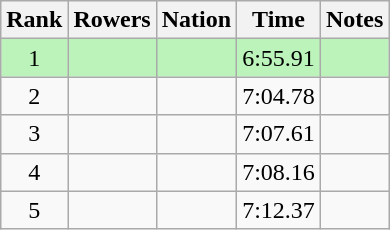<table class="wikitable sortable" style=text-align:center>
<tr>
<th>Rank</th>
<th>Rowers</th>
<th>Nation</th>
<th>Time</th>
<th>Notes</th>
</tr>
<tr bgcolor=bbf3bb>
<td>1</td>
<td align=left></td>
<td align=left></td>
<td>6:55.91</td>
<td></td>
</tr>
<tr>
<td>2</td>
<td align=left></td>
<td align=left></td>
<td>7:04.78</td>
<td></td>
</tr>
<tr>
<td>3</td>
<td align=left></td>
<td align=left></td>
<td>7:07.61</td>
<td></td>
</tr>
<tr>
<td>4</td>
<td align=left></td>
<td align=left></td>
<td>7:08.16</td>
<td></td>
</tr>
<tr>
<td>5</td>
<td align=left></td>
<td align=left></td>
<td>7:12.37</td>
<td></td>
</tr>
</table>
